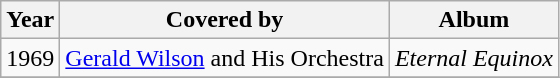<table class="wikitable">
<tr>
<th>Year</th>
<th>Covered by</th>
<th>Album</th>
</tr>
<tr>
<td>1969</td>
<td><a href='#'>Gerald Wilson</a> and His Orchestra</td>
<td><em>Eternal Equinox</em></td>
</tr>
<tr>
</tr>
</table>
